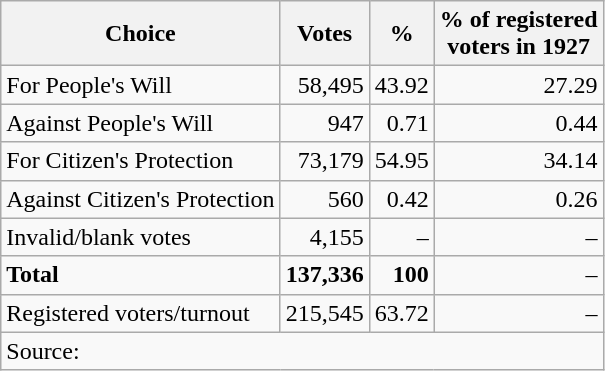<table class=wikitable style=text-align:right>
<tr>
<th>Choice</th>
<th>Votes</th>
<th>%</th>
<th>% of registered<br>voters in 1927</th>
</tr>
<tr>
<td align=left>For People's Will</td>
<td>58,495</td>
<td>43.92</td>
<td>27.29</td>
</tr>
<tr>
<td align=left>Against People's Will</td>
<td>947</td>
<td>0.71</td>
<td>0.44</td>
</tr>
<tr>
<td align=left>For Citizen's Protection</td>
<td>73,179</td>
<td>54.95</td>
<td>34.14</td>
</tr>
<tr>
<td align=left>Against Citizen's Protection</td>
<td>560</td>
<td>0.42</td>
<td>0.26</td>
</tr>
<tr>
<td align=left>Invalid/blank votes</td>
<td>4,155</td>
<td>–</td>
<td>–</td>
</tr>
<tr>
<td align=left><strong>Total</strong></td>
<td><strong>137,336</strong></td>
<td><strong>100</strong></td>
<td>–</td>
</tr>
<tr>
<td align=left>Registered voters/turnout</td>
<td>215,545</td>
<td>63.72</td>
<td>–</td>
</tr>
<tr>
<td align=left colspan=4>Source: </td>
</tr>
</table>
